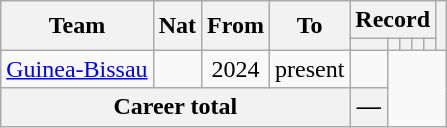<table class="wikitable" style="text-align: center">
<tr>
<th rowspan="2">Team</th>
<th rowspan="2">Nat</th>
<th rowspan="2">From</th>
<th rowspan="2">To</th>
<th colspan="5">Record</th>
<th rowspan=2></th>
</tr>
<tr>
<th></th>
<th></th>
<th></th>
<th></th>
<th></th>
</tr>
<tr>
<td align="left"><a href='#'>Guinea-Bissau</a></td>
<td align="center"></td>
<td align="center">2024</td>
<td align="center">present<br></td>
<td></td>
</tr>
<tr>
<th colspan=4>Career total<br></th>
<th>—</th>
</tr>
</table>
